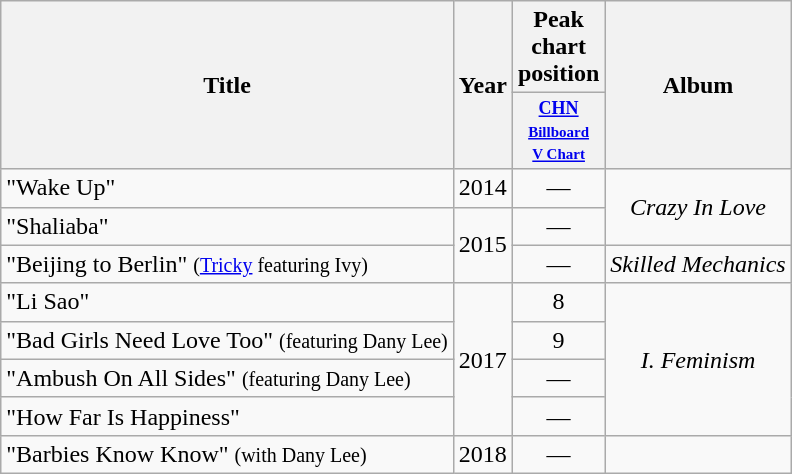<table class="wikitable">
<tr>
<th rowspan="2">Title</th>
<th rowspan="2">Year</th>
<th colspan="1">Peak chart position</th>
<th rowspan="2">Album</th>
</tr>
<tr style=font-size:smaller>
<th scope="col" style="width:2.5em;font-size:90%;"><a href='#'>CHN<br><small>Billboard <br> V Chart</small></a><br></th>
</tr>
<tr>
<td>"Wake Up"</td>
<td rowspan="1">2014</td>
<td style="text-align:center;">—</td>
<td rowspan="2" style="text-align:center;"><em>Crazy In Love</em><br></td>
</tr>
<tr>
<td>"Shaliaba"</td>
<td rowspan="2">2015</td>
<td style="text-align:center;">—</td>
</tr>
<tr>
<td>"Beijing to Berlin" <small> (<a href='#'>Tricky</a> featuring Ivy)</small></td>
<td style="text-align:center;">—</td>
<td rowspan="1" style="text-align:center;"><em>Skilled Mechanics</em><br></td>
</tr>
<tr>
<td>"Li Sao"</td>
<td rowspan="4">2017</td>
<td style="text-align:center;">8</td>
<td rowspan="4" style="text-align:center;"><em>I. Feminism</em><br></td>
</tr>
<tr>
<td>"Bad Girls Need Love Too" <small> (featuring Dany Lee)</small></td>
<td style="text-align:center;">9</td>
</tr>
<tr>
<td>"Ambush On All Sides" <small> (featuring Dany Lee)</small></td>
<td style="text-align:center;">—</td>
</tr>
<tr>
<td>"How Far Is Happiness"</td>
<td style="text-align:center;">—</td>
</tr>
<tr>
<td>"Barbies Know Know" <small> (with Dany Lee)</small></td>
<td rowspan="1">2018</td>
<td style="text-align:center;">—</td>
<td></td>
</tr>
</table>
